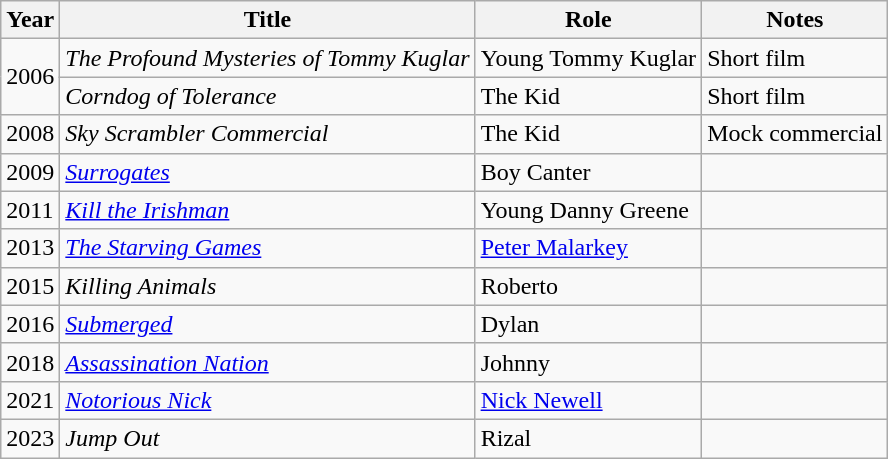<table class="wikitable sortable">
<tr>
<th>Year</th>
<th>Title</th>
<th>Role</th>
<th class="unsortable">Notes</th>
</tr>
<tr>
<td rowspan="2">2006</td>
<td><em>The Profound Mysteries of Tommy Kuglar</em></td>
<td>Young Tommy Kuglar</td>
<td>Short film</td>
</tr>
<tr>
<td><em>Corndog of Tolerance</em></td>
<td>The Kid</td>
<td>Short film</td>
</tr>
<tr>
<td>2008</td>
<td><em>Sky Scrambler Commercial</em></td>
<td>The Kid</td>
<td>Mock commercial</td>
</tr>
<tr>
<td>2009</td>
<td><em><a href='#'>Surrogates</a></em></td>
<td>Boy Canter</td>
<td></td>
</tr>
<tr>
<td>2011</td>
<td><em><a href='#'>Kill the Irishman</a></em></td>
<td>Young Danny Greene</td>
<td></td>
</tr>
<tr>
<td>2013</td>
<td><em><a href='#'>The Starving Games</a></em></td>
<td><a href='#'>Peter Malarkey</a></td>
<td></td>
</tr>
<tr>
<td>2015</td>
<td><em>Killing Animals</em></td>
<td>Roberto</td>
<td></td>
</tr>
<tr>
<td>2016</td>
<td><em><a href='#'>Submerged</a></em></td>
<td>Dylan</td>
<td></td>
</tr>
<tr>
<td>2018</td>
<td><em><a href='#'>Assassination Nation</a></em></td>
<td>Johnny</td>
<td></td>
</tr>
<tr>
<td>2021</td>
<td><em><a href='#'>Notorious Nick</a></em></td>
<td><a href='#'>Nick Newell</a></td>
<td></td>
</tr>
<tr>
<td>2023</td>
<td><em>Jump Out</em></td>
<td>Rizal</td>
<td></td>
</tr>
</table>
